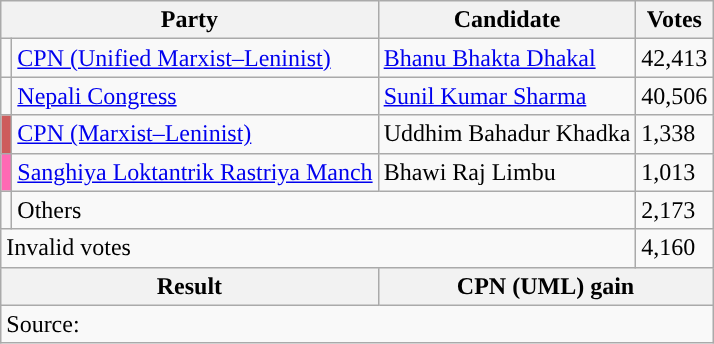<table class="wikitable">
<tr>
<th colspan="2">Party</th>
<th>Candidate</th>
<th>Votes</th>
</tr>
<tr>
<td style="background-color:"></td>
<td><a href='#'>CPN (Unified Marxist–Leninist)</a></td>
<td><a href='#'>Bhanu Bhakta Dhakal</a></td>
<td>42,413</td>
</tr>
<tr>
<td style="background-color:"></td>
<td><a href='#'>Nepali Congress</a></td>
<td><a href='#'>Sunil Kumar Sharma</a></td>
<td>40,506</td>
</tr>
<tr>
<td style="background-color:indianred"></td>
<td><a href='#'>CPN (Marxist–Leninist)</a></td>
<td>Uddhim Bahadur Khadka</td>
<td>1,338</td>
</tr>
<tr>
<td style="background-color:hotpink"></td>
<td><a href='#'>Sanghiya Loktantrik Rastriya Manch</a></td>
<td>Bhawi Raj Limbu</td>
<td>1,013</td>
</tr>
<tr>
<td></td>
<td colspan="2">Others</td>
<td>2,173</td>
</tr>
<tr>
<td colspan="3">Invalid votes</td>
<td>4,160</td>
</tr>
<tr>
<th colspan="2">Result</th>
<th colspan="2">CPN (UML) gain</th>
</tr>
<tr>
<td colspan="4">Source: </td>
</tr>
</table>
